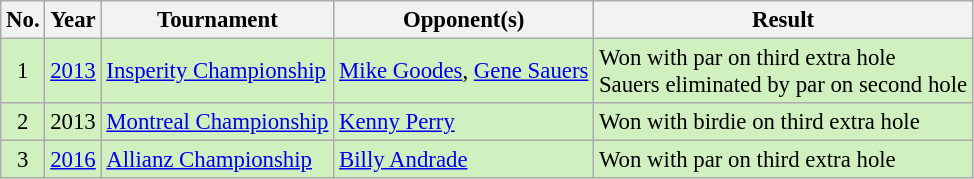<table class="wikitable" style="font-size:95%;">
<tr>
<th>No.</th>
<th>Year</th>
<th>Tournament</th>
<th>Opponent(s)</th>
<th>Result</th>
</tr>
<tr style="background:#D0F0C0;">
<td align=center>1</td>
<td><a href='#'>2013</a></td>
<td><a href='#'>Insperity Championship</a></td>
<td> <a href='#'>Mike Goodes</a>,  <a href='#'>Gene Sauers</a></td>
<td>Won with par on third extra hole<br>Sauers eliminated by par on second hole</td>
</tr>
<tr style="background:#D0F0C0;">
<td align=center>2</td>
<td>2013</td>
<td><a href='#'>Montreal Championship</a></td>
<td> <a href='#'>Kenny Perry</a></td>
<td>Won with birdie on third extra hole</td>
</tr>
<tr style="background:#D0F0C0;">
<td align=center>3</td>
<td><a href='#'>2016</a></td>
<td><a href='#'>Allianz Championship</a></td>
<td> <a href='#'>Billy Andrade</a></td>
<td>Won with par on third extra hole</td>
</tr>
</table>
